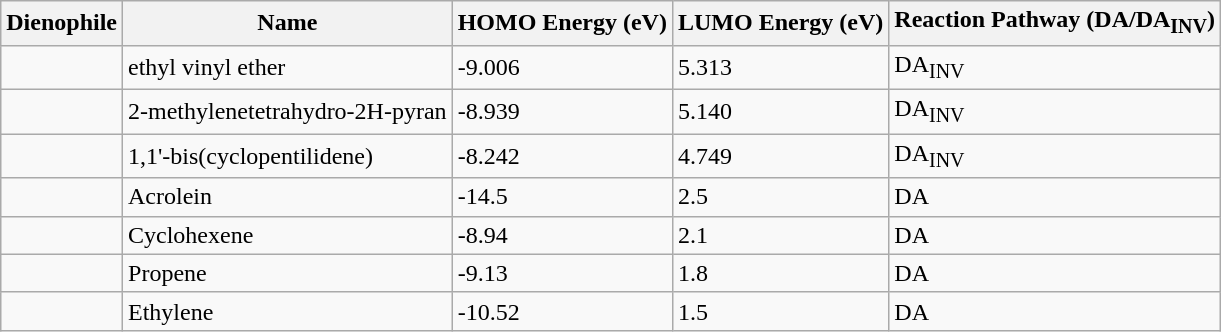<table class="wikitable sortable">
<tr>
<th scope="col" class="unsortable">Dienophile</th>
<th scope="col" class="unsortable">Name</th>
<th scope="col">HOMO Energy (eV)</th>
<th scope="col">LUMO Energy (eV)</th>
<th scope="col" class="unsortable">Reaction Pathway (DA/DA<sub>INV</sub>)</th>
</tr>
<tr>
<td></td>
<td>ethyl vinyl ether</td>
<td>-9.006</td>
<td>5.313</td>
<td>DA<sub>INV</sub></td>
</tr>
<tr>
<td></td>
<td>2-methylenetetrahydro-2H-pyran</td>
<td>-8.939</td>
<td>5.140</td>
<td>DA<sub>INV</sub></td>
</tr>
<tr>
<td></td>
<td>1,1'-bis(cyclopentilidene)</td>
<td>-8.242</td>
<td>4.749</td>
<td>DA<sub>INV</sub></td>
</tr>
<tr>
<td></td>
<td>Acrolein</td>
<td>-14.5</td>
<td>2.5</td>
<td>DA</td>
</tr>
<tr>
<td></td>
<td>Cyclohexene</td>
<td>-8.94</td>
<td>2.1</td>
<td>DA</td>
</tr>
<tr>
<td></td>
<td>Propene</td>
<td>-9.13</td>
<td>1.8</td>
<td>DA</td>
</tr>
<tr>
<td></td>
<td>Ethylene</td>
<td>-10.52</td>
<td>1.5</td>
<td>DA</td>
</tr>
</table>
